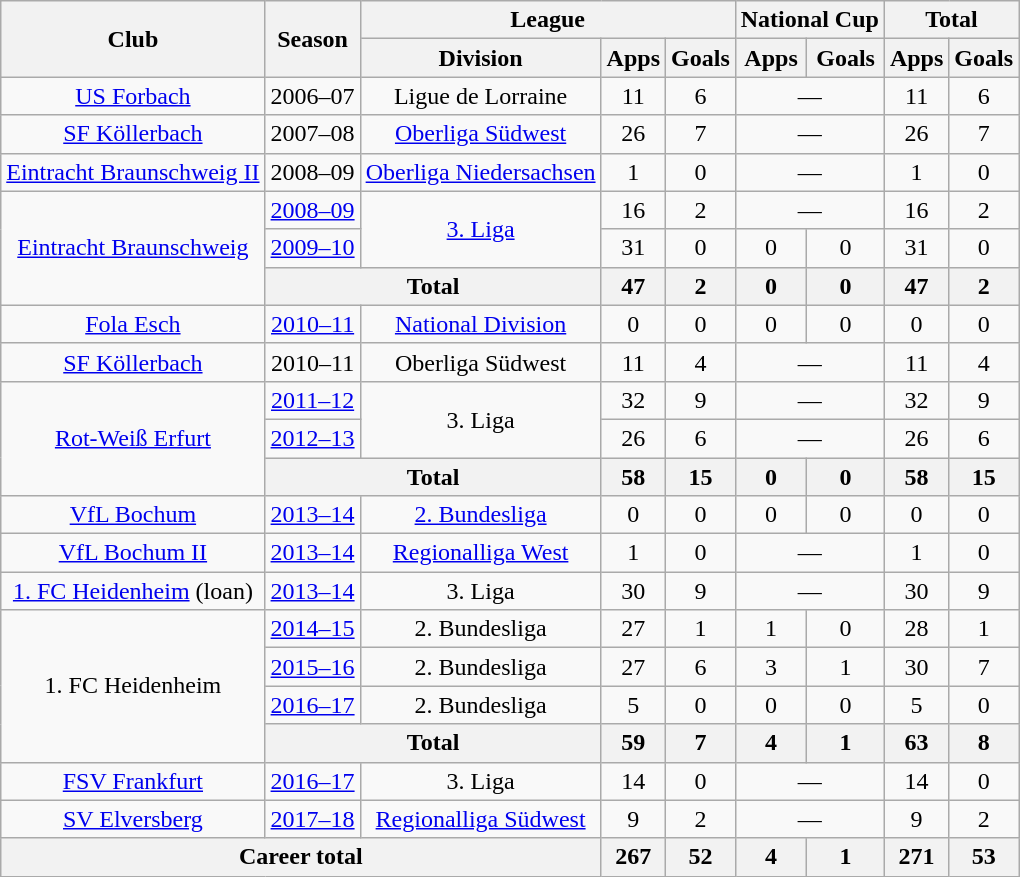<table class="wikitable" style="text-align:center">
<tr>
<th rowspan="2">Club</th>
<th rowspan="2">Season</th>
<th colspan="3">League</th>
<th colspan="2">National Cup</th>
<th colspan="2">Total</th>
</tr>
<tr>
<th>Division</th>
<th>Apps</th>
<th>Goals</th>
<th>Apps</th>
<th>Goals</th>
<th>Apps</th>
<th>Goals</th>
</tr>
<tr>
<td><a href='#'>US Forbach</a></td>
<td>2006–07</td>
<td>Ligue de Lorraine</td>
<td>11</td>
<td>6</td>
<td colspan="2">—</td>
<td>11</td>
<td>6</td>
</tr>
<tr>
<td><a href='#'>SF Köllerbach</a></td>
<td>2007–08</td>
<td><a href='#'>Oberliga Südwest</a></td>
<td>26</td>
<td>7</td>
<td colspan="2">—</td>
<td>26</td>
<td>7</td>
</tr>
<tr>
<td><a href='#'>Eintracht Braunschweig II</a></td>
<td>2008–09</td>
<td><a href='#'>Oberliga Niedersachsen</a></td>
<td>1</td>
<td>0</td>
<td colspan="2">—</td>
<td>1</td>
<td>0</td>
</tr>
<tr>
<td rowspan="3"><a href='#'>Eintracht Braunschweig</a></td>
<td><a href='#'>2008–09</a></td>
<td rowspan="2"><a href='#'>3. Liga</a></td>
<td>16</td>
<td>2</td>
<td colspan="2">—</td>
<td>16</td>
<td>2</td>
</tr>
<tr>
<td><a href='#'>2009–10</a></td>
<td>31</td>
<td>0</td>
<td>0</td>
<td>0</td>
<td>31</td>
<td>0</td>
</tr>
<tr>
<th colspan="2">Total</th>
<th>47</th>
<th>2</th>
<th>0</th>
<th>0</th>
<th>47</th>
<th>2</th>
</tr>
<tr>
<td><a href='#'>Fola Esch</a></td>
<td><a href='#'>2010–11</a></td>
<td><a href='#'>National Division</a></td>
<td>0</td>
<td>0</td>
<td>0</td>
<td>0</td>
<td>0</td>
<td>0</td>
</tr>
<tr>
<td><a href='#'>SF Köllerbach</a></td>
<td>2010–11</td>
<td>Oberliga Südwest</td>
<td>11</td>
<td>4</td>
<td colspan="2">—</td>
<td>11</td>
<td>4</td>
</tr>
<tr>
<td rowspan="3"><a href='#'>Rot-Weiß Erfurt</a></td>
<td><a href='#'>2011–12</a></td>
<td rowspan="2">3. Liga</td>
<td>32</td>
<td>9</td>
<td colspan="2">—</td>
<td>32</td>
<td>9</td>
</tr>
<tr>
<td><a href='#'>2012–13</a></td>
<td>26</td>
<td>6</td>
<td colspan="2">—</td>
<td>26</td>
<td>6</td>
</tr>
<tr>
<th colspan="2">Total</th>
<th>58</th>
<th>15</th>
<th>0</th>
<th>0</th>
<th>58</th>
<th>15</th>
</tr>
<tr>
<td><a href='#'>VfL Bochum</a></td>
<td><a href='#'>2013–14</a></td>
<td><a href='#'>2. Bundesliga</a></td>
<td>0</td>
<td>0</td>
<td>0</td>
<td>0</td>
<td>0</td>
<td>0</td>
</tr>
<tr>
<td><a href='#'>VfL Bochum II</a></td>
<td><a href='#'>2013–14</a></td>
<td><a href='#'>Regionalliga West</a></td>
<td>1</td>
<td>0</td>
<td colspan="2">—</td>
<td>1</td>
<td>0</td>
</tr>
<tr>
<td><a href='#'>1. FC Heidenheim</a> (loan)</td>
<td><a href='#'>2013–14</a></td>
<td>3. Liga</td>
<td>30</td>
<td>9</td>
<td colspan="2">—</td>
<td>30</td>
<td>9</td>
</tr>
<tr>
<td rowspan="4">1. FC Heidenheim</td>
<td><a href='#'>2014–15</a></td>
<td>2. Bundesliga</td>
<td>27</td>
<td>1</td>
<td>1</td>
<td>0</td>
<td>28</td>
<td>1</td>
</tr>
<tr>
<td><a href='#'>2015–16</a></td>
<td>2. Bundesliga</td>
<td>27</td>
<td>6</td>
<td>3</td>
<td>1</td>
<td>30</td>
<td>7</td>
</tr>
<tr>
<td><a href='#'>2016–17</a></td>
<td>2. Bundesliga</td>
<td>5</td>
<td>0</td>
<td>0</td>
<td>0</td>
<td>5</td>
<td>0</td>
</tr>
<tr>
<th colspan="2">Total</th>
<th>59</th>
<th>7</th>
<th>4</th>
<th>1</th>
<th>63</th>
<th>8</th>
</tr>
<tr>
<td><a href='#'>FSV Frankfurt</a></td>
<td><a href='#'>2016–17</a></td>
<td>3. Liga</td>
<td>14</td>
<td>0</td>
<td colspan="2">—</td>
<td>14</td>
<td>0</td>
</tr>
<tr>
<td><a href='#'>SV Elversberg</a></td>
<td><a href='#'>2017–18</a></td>
<td><a href='#'>Regionalliga Südwest</a></td>
<td>9</td>
<td>2</td>
<td colspan="2">—</td>
<td>9</td>
<td>2</td>
</tr>
<tr>
<th colspan="3">Career total</th>
<th>267</th>
<th>52</th>
<th>4</th>
<th>1</th>
<th>271</th>
<th>53</th>
</tr>
</table>
